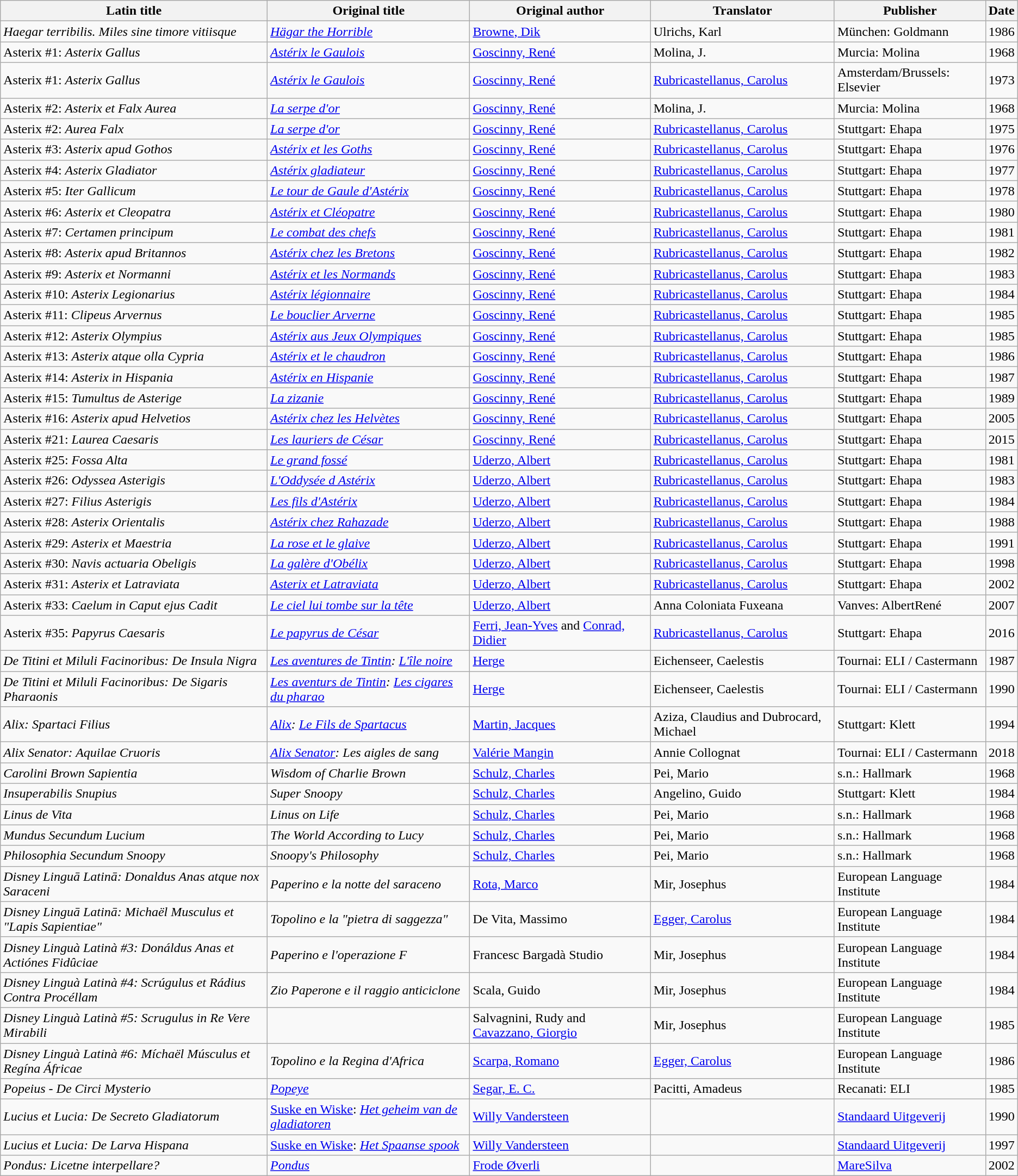<table class="wikitable sortable" border="0">
<tr>
<th scope="col">Latin title</th>
<th scope="col">Original title</th>
<th scope="col">Original author</th>
<th scope="col">Translator</th>
<th scope="col" class="unsortable">Publisher</th>
<th scope="col">Date</th>
</tr>
<tr>
<td><em>Haegar terribilis. Miles sine timore vitiisque</em></td>
<td><em><a href='#'>Hägar the Horrible</a></em></td>
<td><a href='#'>Browne, Dik</a></td>
<td>Ulrichs, Karl</td>
<td>München: Goldmann</td>
<td>1986</td>
</tr>
<tr>
<td>Asterix #1: <em>Asterix Gallus</em></td>
<td><em><a href='#'>Astérix le Gaulois</a></em></td>
<td><a href='#'>Goscinny, René</a></td>
<td>Molina, J.</td>
<td>Murcia: Molina</td>
<td>1968</td>
</tr>
<tr>
<td>Asterix #1: <em>Asterix Gallus</em></td>
<td><em><a href='#'>Astérix le Gaulois</a></em></td>
<td><a href='#'>Goscinny, René</a></td>
<td><a href='#'>Rubricastellanus, Carolus</a></td>
<td>Amsterdam/Brussels: Elsevier</td>
<td>1973</td>
</tr>
<tr>
<td>Asterix #2: <em>Asterix et Falx Aurea</em></td>
<td><em><a href='#'>La serpe d'or</a></em></td>
<td><a href='#'>Goscinny, René</a></td>
<td>Molina, J.</td>
<td>Murcia: Molina</td>
<td>1968</td>
</tr>
<tr>
<td>Asterix #2: <em>Aurea Falx</em></td>
<td><em><a href='#'>La serpe d'or</a></em></td>
<td><a href='#'>Goscinny, René</a></td>
<td><a href='#'>Rubricastellanus, Carolus</a></td>
<td>Stuttgart: Ehapa</td>
<td>1975</td>
</tr>
<tr>
<td>Asterix #3: <em>Asterix apud Gothos</em></td>
<td><em><a href='#'>Astérix et les Goths</a></em></td>
<td><a href='#'>Goscinny, René</a></td>
<td><a href='#'>Rubricastellanus, Carolus</a></td>
<td>Stuttgart: Ehapa</td>
<td>1976</td>
</tr>
<tr>
<td>Asterix #4: <em>Asterix Gladiator</em></td>
<td><em><a href='#'>Astérix gladiateur</a></em></td>
<td><a href='#'>Goscinny, René</a></td>
<td><a href='#'>Rubricastellanus, Carolus</a></td>
<td>Stuttgart: Ehapa</td>
<td>1977</td>
</tr>
<tr>
<td>Asterix #5: <em>Iter Gallicum</em></td>
<td><em><a href='#'>Le tour de Gaule d'Astérix</a></em></td>
<td><a href='#'>Goscinny, René</a></td>
<td><a href='#'>Rubricastellanus, Carolus</a></td>
<td>Stuttgart: Ehapa</td>
<td>1978</td>
</tr>
<tr>
<td>Asterix #6: <em>Asterix et Cleopatra</em></td>
<td><em><a href='#'>Astérix et Cléopatre</a></em></td>
<td><a href='#'>Goscinny, René</a></td>
<td><a href='#'>Rubricastellanus, Carolus</a></td>
<td>Stuttgart: Ehapa</td>
<td>1980</td>
</tr>
<tr>
<td>Asterix #7: <em>Certamen principum</em></td>
<td><em><a href='#'>Le combat des chefs</a></em></td>
<td><a href='#'>Goscinny, René</a></td>
<td><a href='#'>Rubricastellanus, Carolus</a></td>
<td>Stuttgart: Ehapa</td>
<td>1981</td>
</tr>
<tr>
<td>Asterix #8: <em>Asterix apud Britannos</em></td>
<td><em><a href='#'>Astérix chez les Bretons</a></em></td>
<td><a href='#'>Goscinny, René</a></td>
<td><a href='#'>Rubricastellanus, Carolus</a></td>
<td>Stuttgart: Ehapa</td>
<td>1982</td>
</tr>
<tr>
<td>Asterix #9: <em>Asterix et Normanni</em></td>
<td><em><a href='#'>Astérix et les Normands</a></em></td>
<td><a href='#'>Goscinny, René</a></td>
<td><a href='#'>Rubricastellanus, Carolus</a></td>
<td>Stuttgart: Ehapa</td>
<td>1983</td>
</tr>
<tr>
<td>Asterix #10: <em>Asterix Legionarius</em></td>
<td><em><a href='#'>Astérix légionnaire</a></em></td>
<td><a href='#'>Goscinny, René</a></td>
<td><a href='#'>Rubricastellanus, Carolus</a></td>
<td>Stuttgart: Ehapa</td>
<td>1984</td>
</tr>
<tr>
<td>Asterix #11: <em>Clipeus Arvernus</em></td>
<td><em><a href='#'>Le bouclier Arverne</a></em></td>
<td><a href='#'>Goscinny, René</a></td>
<td><a href='#'>Rubricastellanus, Carolus</a></td>
<td>Stuttgart: Ehapa</td>
<td>1985</td>
</tr>
<tr>
<td>Asterix #12: <em>Asterix Olympius</em></td>
<td><em><a href='#'>Astérix aus Jeux Olympiques</a></em></td>
<td><a href='#'>Goscinny, René</a></td>
<td><a href='#'>Rubricastellanus, Carolus</a></td>
<td>Stuttgart: Ehapa</td>
<td>1985</td>
</tr>
<tr>
<td>Asterix #13: <em>Asterix atque olla Cypria</em></td>
<td><em><a href='#'>Astérix et le chaudron</a></em></td>
<td><a href='#'>Goscinny, René</a></td>
<td><a href='#'>Rubricastellanus, Carolus</a></td>
<td>Stuttgart: Ehapa</td>
<td>1986</td>
</tr>
<tr>
<td>Asterix #14: <em>Asterix in Hispania</em></td>
<td><em><a href='#'>Astérix en Hispanie</a></em></td>
<td><a href='#'>Goscinny, René</a></td>
<td><a href='#'>Rubricastellanus, Carolus</a></td>
<td>Stuttgart: Ehapa</td>
<td>1987</td>
</tr>
<tr>
<td>Asterix #15: <em>Tumultus de Asterige</em></td>
<td><em><a href='#'>La zizanie</a></em></td>
<td><a href='#'>Goscinny, René</a></td>
<td><a href='#'>Rubricastellanus, Carolus</a></td>
<td>Stuttgart: Ehapa</td>
<td>1989</td>
</tr>
<tr>
<td>Asterix #16: <em>Asterix apud Helvetios</em></td>
<td><em><a href='#'>Astérix chez les Helvètes</a></em></td>
<td><a href='#'>Goscinny, René</a></td>
<td><a href='#'>Rubricastellanus, Carolus</a></td>
<td>Stuttgart: Ehapa</td>
<td>2005</td>
</tr>
<tr>
<td>Asterix #21: <em>Laurea Caesaris</em></td>
<td><em><a href='#'>Les lauriers de César</a></em></td>
<td><a href='#'>Goscinny, René</a></td>
<td><a href='#'>Rubricastellanus, Carolus</a></td>
<td>Stuttgart: Ehapa</td>
<td>2015</td>
</tr>
<tr>
<td>Asterix #25: <em>Fossa Alta</em></td>
<td><em><a href='#'>Le grand fossé</a></em></td>
<td><a href='#'>Uderzo, Albert</a></td>
<td><a href='#'>Rubricastellanus, Carolus</a></td>
<td>Stuttgart: Ehapa</td>
<td>1981</td>
</tr>
<tr>
<td>Asterix #26: <em>Odyssea Asterigis</em></td>
<td><em><a href='#'>L'Oddysée d Astérix</a></em></td>
<td><a href='#'>Uderzo, Albert</a></td>
<td><a href='#'>Rubricastellanus, Carolus</a></td>
<td>Stuttgart: Ehapa</td>
<td>1983</td>
</tr>
<tr>
<td>Asterix #27: <em>Filius Asterigis</em></td>
<td><em><a href='#'>Les fils d'Astérix</a></em></td>
<td><a href='#'>Uderzo, Albert</a></td>
<td><a href='#'>Rubricastellanus, Carolus</a></td>
<td>Stuttgart: Ehapa</td>
<td>1984</td>
</tr>
<tr>
<td>Asterix #28: <em>Asterix Orientalis</em></td>
<td><em><a href='#'>Astérix chez Rahazade</a></em></td>
<td><a href='#'>Uderzo, Albert</a></td>
<td><a href='#'>Rubricastellanus, Carolus</a></td>
<td>Stuttgart: Ehapa</td>
<td>1988</td>
</tr>
<tr>
<td>Asterix #29: <em>Asterix et Maestria</em></td>
<td><em><a href='#'>La rose et le glaive</a></em></td>
<td><a href='#'>Uderzo, Albert</a></td>
<td><a href='#'>Rubricastellanus, Carolus</a></td>
<td>Stuttgart: Ehapa</td>
<td>1991</td>
</tr>
<tr>
<td>Asterix #30: <em>Navis actuaria Obeligis</em></td>
<td><em><a href='#'>La galère d'Obélix</a></em></td>
<td><a href='#'>Uderzo, Albert</a></td>
<td><a href='#'>Rubricastellanus, Carolus</a></td>
<td>Stuttgart: Ehapa</td>
<td>1998</td>
</tr>
<tr>
<td>Asterix #31: <em>Asterix et Latraviata</em></td>
<td><em><a href='#'>Asterix et Latraviata</a></em></td>
<td><a href='#'>Uderzo, Albert</a></td>
<td><a href='#'>Rubricastellanus, Carolus</a></td>
<td>Stuttgart: Ehapa</td>
<td>2002</td>
</tr>
<tr>
<td>Asterix #33: <em>Caelum in Caput ejus Cadit</em></td>
<td><em><a href='#'>Le ciel lui tombe sur la tête</a></em></td>
<td><a href='#'>Uderzo, Albert</a></td>
<td>Anna Coloniata Fuxeana</td>
<td>Vanves: AlbertRené</td>
<td>2007</td>
</tr>
<tr>
<td>Asterix #35: <em>Papyrus Caesaris</em></td>
<td><em><a href='#'>Le papyrus de César</a></em></td>
<td><a href='#'>Ferri, Jean-Yves</a> and <a href='#'>Conrad, Didier</a></td>
<td><a href='#'>Rubricastellanus, Carolus</a></td>
<td>Stuttgart: Ehapa</td>
<td>2016</td>
</tr>
<tr>
<td><em>De Titini et Miluli Facinoribus: De Insula Nigra</em></td>
<td><em><a href='#'>Les aventures de Tintin</a>: <a href='#'>L'île noire</a></em></td>
<td><a href='#'>Herge</a></td>
<td>Eichenseer, Caelestis</td>
<td>Tournai: ELI / Castermann</td>
<td>1987</td>
</tr>
<tr>
<td><em>De Titini et Miluli Facinoribus: De Sigaris Pharaonis</em></td>
<td><em><a href='#'>Les aventurs de Tintin</a>: <a href='#'>Les cigares du pharao</a></em></td>
<td><a href='#'>Herge</a></td>
<td>Eichenseer, Caelestis</td>
<td>Tournai: ELI / Castermann</td>
<td>1990</td>
</tr>
<tr>
<td><em>Alix: Spartaci Filius</em></td>
<td><em><a href='#'>Alix</a>: <a href='#'>Le Fils de Spartacus</a></em></td>
<td><a href='#'>Martin, Jacques</a></td>
<td>Aziza, Claudius and Dubrocard, Michael</td>
<td>Stuttgart: Klett</td>
<td>1994</td>
</tr>
<tr>
<td><em>Alix Senator: Aquilae Cruoris</em></td>
<td><em><a href='#'>Alix Senator</a>: Les aigles de sang</em></td>
<td><a href='#'>Valérie Mangin</a></td>
<td>Annie Collognat</td>
<td>Tournai: ELI / Castermann</td>
<td>2018</td>
</tr>
<tr>
<td><em>Carolini Brown Sapientia</em></td>
<td><em>Wisdom of Charlie Brown</em></td>
<td><a href='#'>Schulz, Charles</a></td>
<td>Pei, Mario</td>
<td>s.n.: Hallmark</td>
<td>1968</td>
</tr>
<tr>
<td><em>Insuperabilis Snupius</em></td>
<td><em>Super Snoopy</em></td>
<td><a href='#'>Schulz, Charles</a></td>
<td>Angelino, Guido</td>
<td>Stuttgart: Klett</td>
<td>1984</td>
</tr>
<tr>
<td><em>Linus de Vita</em></td>
<td><em>Linus on Life</em></td>
<td><a href='#'>Schulz, Charles</a></td>
<td>Pei, Mario</td>
<td>s.n.: Hallmark</td>
<td>1968</td>
</tr>
<tr>
<td><em>Mundus Secundum Lucium</em></td>
<td><em>The World According to Lucy</em></td>
<td><a href='#'>Schulz, Charles</a></td>
<td>Pei, Mario</td>
<td>s.n.: Hallmark</td>
<td>1968</td>
</tr>
<tr>
<td><em>Philosophia Secundum Snoopy</em></td>
<td><em>Snoopy's Philosophy</em></td>
<td><a href='#'>Schulz, Charles</a></td>
<td>Pei, Mario</td>
<td>s.n.: Hallmark</td>
<td>1968</td>
</tr>
<tr>
<td><em>Disney Linguā Latinā: Donaldus Anas atque nox Saraceni</em></td>
<td><em>Paperino e la notte del saraceno</em></td>
<td><a href='#'>Rota, Marco</a></td>
<td>Mir, Josephus</td>
<td>European Language Institute</td>
<td>1984</td>
</tr>
<tr>
<td><em>Disney Linguā Latinā: Michaël Musculus et "Lapis Sapientiae"</em></td>
<td><em>Topolino e la "pietra di saggezza"</em></td>
<td>De Vita, Massimo</td>
<td><a href='#'>Egger, Carolus</a></td>
<td>European Language Institute</td>
<td>1984</td>
</tr>
<tr>
<td><em>Disney Linguà Latinà #3: Donáldus Anas et Actiónes Fidûciae</em></td>
<td><em>Paperino e l'operazione F</em></td>
<td>Francesc Bargadà Studio</td>
<td>Mir, Josephus</td>
<td>European Language Institute</td>
<td>1984</td>
</tr>
<tr>
<td><em>Disney Linguà Latinà #4: Scrúgulus et Rádius Contra Procéllam</em></td>
<td><em>Zio Paperone e il raggio anticiclone</em></td>
<td>Scala, Guido</td>
<td>Mir, Josephus</td>
<td>European Language Institute</td>
<td>1984</td>
</tr>
<tr>
<td><em>Disney Linguà Latinà #5: Scrugulus in Re Vere Mirabili</em></td>
<td><em></em></td>
<td>Salvagnini, Rudy and <a href='#'>Cavazzano, Giorgio</a></td>
<td>Mir, Josephus</td>
<td>European Language Institute</td>
<td>1985</td>
</tr>
<tr>
<td><em>Disney Linguà Latinà #6: Míchaël Músculus et Regína Áfricae</em></td>
<td><em>Topolino e la Regina d'Africa</em></td>
<td><a href='#'>Scarpa, Romano</a></td>
<td><a href='#'>Egger, Carolus</a></td>
<td>European Language Institute</td>
<td>1986</td>
</tr>
<tr>
<td><em>Popeius - De Circi Mysterio</em></td>
<td><em><a href='#'>Popeye</a></em></td>
<td><a href='#'>Segar, E. C.</a></td>
<td>Pacitti, Amadeus</td>
<td>Recanati: ELI</td>
<td>1985</td>
</tr>
<tr>
<td><em>Lucius et Lucia: De Secreto Gladiatorum</em></td>
<td><a href='#'>Suske en Wiske</a>: <em><a href='#'>Het geheim van de gladiatoren</a></em></td>
<td><a href='#'>Willy Vandersteen</a></td>
<td></td>
<td><a href='#'>Standaard Uitgeverij</a></td>
<td>1990</td>
</tr>
<tr>
<td><em>Lucius et Lucia: De Larva Hispana</em></td>
<td><a href='#'>Suske en Wiske</a>: <em><a href='#'>Het Spaanse spook</a></em></td>
<td><a href='#'>Willy Vandersteen</a></td>
<td></td>
<td><a href='#'>Standaard Uitgeverij</a></td>
<td>1997</td>
</tr>
<tr>
<td><em>Pondus: Licetne interpellare?</em></td>
<td><em><a href='#'>Pondus</a></em></td>
<td><a href='#'>Frode Øverli</a></td>
<td></td>
<td><a href='#'>MareSilva</a></td>
<td>2002</td>
</tr>
</table>
